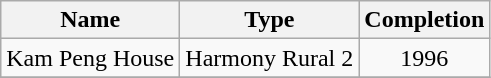<table class="wikitable" style="text-align: center">
<tr>
<th>Name</th>
<th>Type</th>
<th>Completion</th>
</tr>
<tr>
<td>Kam Peng House</td>
<td rowspan="1">Harmony Rural 2</td>
<td>1996</td>
</tr>
<tr>
</tr>
</table>
